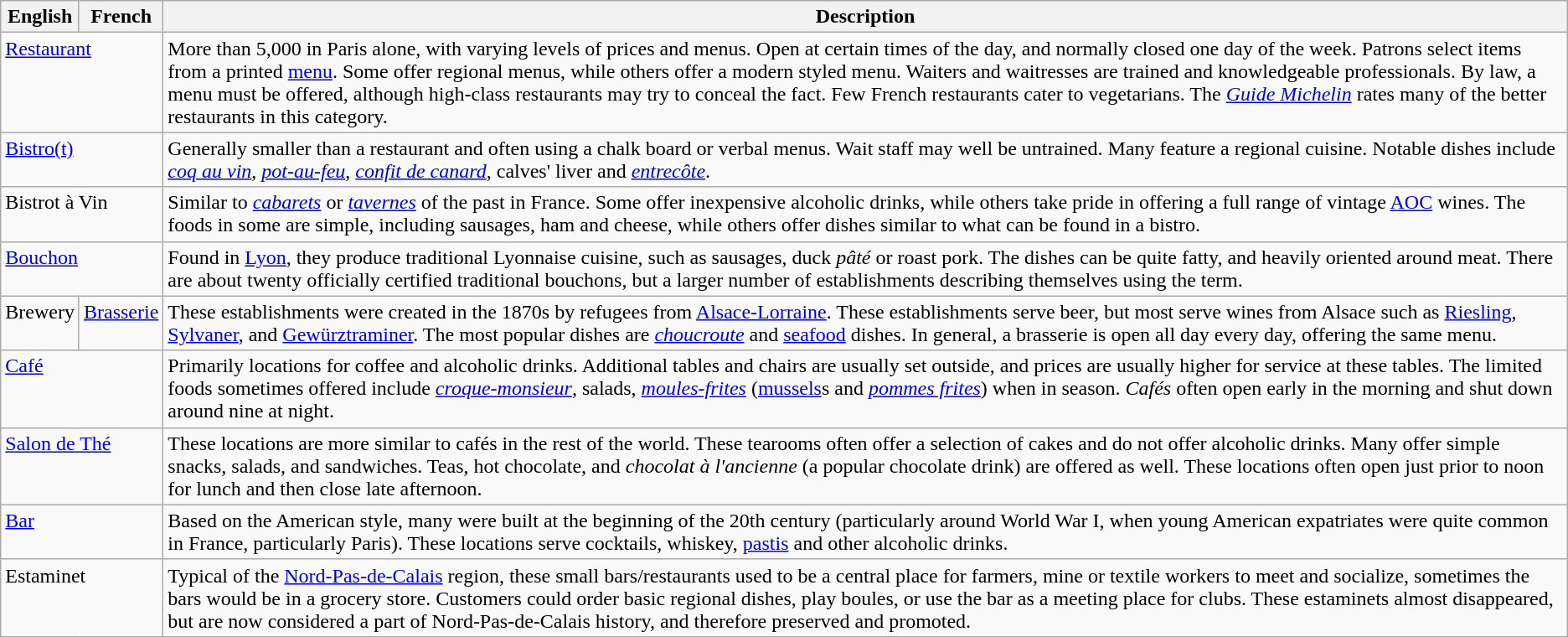<table class="wikitable">
<tr>
<th>English</th>
<th>French</th>
<th>Description</th>
</tr>
<tr valign="top">
<td colspan=2><a href='#'>Restaurant</a></td>
<td>More than 5,000 in Paris alone, with varying levels of prices and menus. Open at certain times of the day, and normally closed one day of the week. Patrons select items from a printed <a href='#'>menu</a>. Some offer regional menus, while others offer a modern styled menu. Waiters and waitresses are trained and knowledgeable professionals. By law, a  menu must be offered, although high-class restaurants may try to conceal the fact. Few French restaurants cater to vegetarians. The <em><a href='#'>Guide Michelin</a></em> rates many of the better restaurants in this category.</td>
</tr>
<tr valign="top">
<td colspan=2><a href='#'>Bistro(t)</a></td>
<td>Generally smaller than a restaurant and often using a chalk board or verbal menus. Wait staff may well be untrained. Many feature a regional cuisine. Notable dishes include <em><a href='#'>coq au vin</a></em>, <em><a href='#'>pot-au-feu</a></em>, <em><a href='#'>confit de canard</a></em>, calves' liver and <em><a href='#'>entrecôte</a></em>.</td>
</tr>
<tr valign="top">
<td colspan=2>Bistrot à Vin</td>
<td>Similar to <em><a href='#'>cabarets</a></em> or <em><a href='#'>tavernes</a></em> of the past in France. Some offer inexpensive alcoholic drinks, while others take pride in offering a full range of vintage <a href='#'>AOC</a> wines. The foods in some are simple, including sausages, ham and cheese, while others offer dishes similar to what can be found in a bistro.</td>
</tr>
<tr valign="top">
<td colspan=2><a href='#'>Bouchon</a></td>
<td>Found in <a href='#'>Lyon</a>, they produce traditional Lyonnaise cuisine, such as sausages, duck <em>pâté</em> or roast pork. The dishes can be quite fatty, and heavily oriented around meat. There are about twenty officially certified traditional bouchons, but a larger number of establishments describing themselves using the term.</td>
</tr>
<tr valign="top">
<td>Brewery</td>
<td><a href='#'>Brasserie</a></td>
<td>These establishments were created in the 1870s by refugees from <a href='#'>Alsace-Lorraine</a>. These establishments serve beer, but most serve wines from Alsace such as <a href='#'>Riesling</a>, <a href='#'>Sylvaner</a>, and <a href='#'>Gewürztraminer</a>. The most popular dishes are <em><a href='#'>choucroute</a></em> and <a href='#'>seafood</a> dishes. In general, a brasserie is open all day every day, offering the same menu.</td>
</tr>
<tr valign="top">
<td colspan=2><a href='#'>Café</a></td>
<td>Primarily locations for coffee and alcoholic drinks. Additional tables and chairs are usually set outside, and prices are usually higher for service at these tables. The limited foods sometimes offered include <em><a href='#'>croque-monsieur</a></em>, salads, <em><a href='#'>moules-frites</a></em> (<a href='#'>mussels</a>s and <em><a href='#'>pommes frites</a></em>) when in season.  <em>Cafés</em> often open early in the morning and shut down around nine at night.</td>
</tr>
<tr valign="top">
<td colspan=2><a href='#'>Salon de Thé</a></td>
<td>These locations are more similar to cafés in the rest of the world. These tearooms often offer a selection of cakes and do not offer alcoholic drinks. Many offer simple snacks, salads, and sandwiches. Teas, hot chocolate, and <em>chocolat à l'ancienne</em> (a popular chocolate drink) are offered as well. These locations often open just prior to noon for lunch and then close late afternoon.</td>
</tr>
<tr valign="top">
<td colspan=2><a href='#'>Bar</a></td>
<td>Based on the American style, many were built at the beginning of the 20th century (particularly around World War I, when young American expatriates were quite common in France, particularly Paris). These locations serve cocktails, whiskey, <a href='#'>pastis</a> and other alcoholic drinks.</td>
</tr>
<tr valign="top">
<td colspan=2>Estaminet</td>
<td>Typical of the <a href='#'>Nord-Pas-de-Calais</a> region, these small bars/restaurants used to be a central place for farmers, mine or textile workers to meet and socialize, sometimes the bars would be in a grocery store. Customers could order basic regional dishes, play boules, or use the bar as a meeting place for clubs. These estaminets almost disappeared, but are now considered a part of Nord-Pas-de-Calais history, and therefore preserved and promoted.</td>
</tr>
</table>
